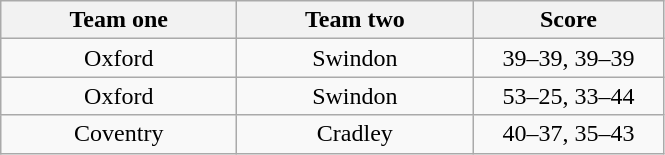<table class="wikitable" style="text-align: center">
<tr>
<th width=150>Team one</th>
<th width=150>Team two</th>
<th width=120>Score</th>
</tr>
<tr>
<td>Oxford</td>
<td>Swindon</td>
<td>39–39, 39–39</td>
</tr>
<tr>
<td>Oxford</td>
<td>Swindon</td>
<td>53–25, 33–44</td>
</tr>
<tr>
<td>Coventry</td>
<td>Cradley</td>
<td>40–37, 35–43</td>
</tr>
</table>
